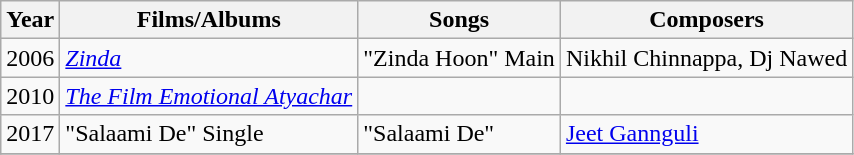<table class="wikitable sortable">
<tr>
<th>Year</th>
<th>Films/Albums</th>
<th>Songs</th>
<th>Composers</th>
</tr>
<tr>
<td>2006</td>
<td><em><a href='#'>Zinda</a></em></td>
<td>"Zinda Hoon" Main</td>
<td>Nikhil Chinnappa, Dj Nawed</td>
</tr>
<tr>
<td>2010</td>
<td><em><a href='#'>The Film Emotional Atyachar</a></em></td>
<td></td>
<td></td>
</tr>
<tr>
<td>2017</td>
<td>"Salaami De" Single</td>
<td>"Salaami De"</td>
<td><a href='#'>Jeet Gannguli</a></td>
</tr>
<tr>
</tr>
</table>
